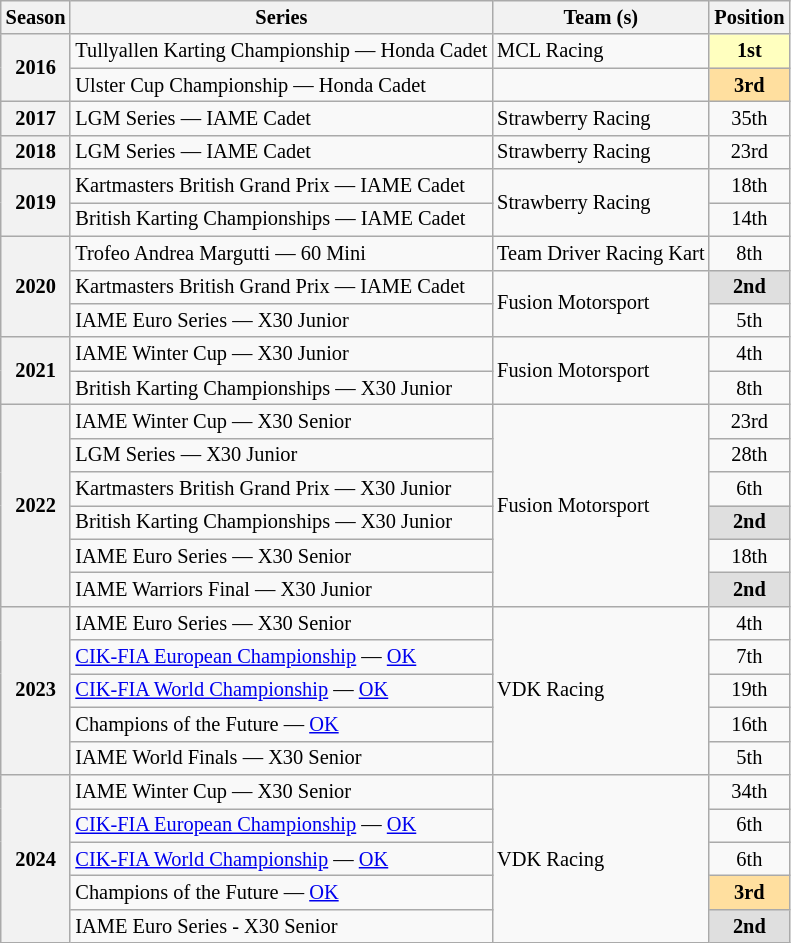<table class="wikitable" style="font-size: 85%; text-align:center">
<tr>
<th>Season</th>
<th>Series</th>
<th>Team (s)</th>
<th>Position</th>
</tr>
<tr>
<th rowspan="2">2016</th>
<td align="left">Tullyallen Karting Championship — Honda Cadet</td>
<td align="left">MCL Racing</td>
<td style="background:#FFFFBF;"><strong>1st</strong></td>
</tr>
<tr>
<td align="left">Ulster Cup Championship — Honda Cadet</td>
<td></td>
<td style="background:#FFDF9F;"><strong>3rd</strong></td>
</tr>
<tr>
<th>2017</th>
<td align="left">LGM Series — IAME Cadet</td>
<td align="left">Strawberry Racing</td>
<td>35th</td>
</tr>
<tr>
<th>2018</th>
<td align="left">LGM Series — IAME Cadet</td>
<td align="left">Strawberry Racing</td>
<td>23rd</td>
</tr>
<tr>
<th rowspan="2">2019</th>
<td align="left">Kartmasters British Grand Prix — IAME Cadet</td>
<td align="left" rowspan="2">Strawberry Racing</td>
<td>18th</td>
</tr>
<tr>
<td align="left">British Karting Championships — IAME Cadet</td>
<td>14th</td>
</tr>
<tr>
<th rowspan="3">2020</th>
<td align="left">Trofeo Andrea Margutti — 60 Mini</td>
<td align="left">Team Driver Racing Kart</td>
<td>8th</td>
</tr>
<tr>
<td align="left">Kartmasters British Grand Prix — IAME Cadet</td>
<td align="left" rowspan="2">Fusion Motorsport</td>
<td style="background:#DFDFDF;"><strong>2nd</strong></td>
</tr>
<tr>
<td align="left">IAME Euro Series — X30 Junior</td>
<td>5th</td>
</tr>
<tr>
<th rowspan="2">2021</th>
<td align="left">IAME Winter Cup — X30 Junior</td>
<td align="left" rowspan="2">Fusion Motorsport</td>
<td>4th</td>
</tr>
<tr>
<td align="left">British Karting Championships — X30 Junior</td>
<td>8th</td>
</tr>
<tr>
<th rowspan="6">2022</th>
<td align="left">IAME Winter Cup — X30 Senior</td>
<td align="left" rowspan="6">Fusion Motorsport</td>
<td>23rd</td>
</tr>
<tr>
<td align="left">LGM Series — X30 Junior</td>
<td>28th</td>
</tr>
<tr>
<td align="left">Kartmasters British Grand Prix — X30 Junior</td>
<td>6th</td>
</tr>
<tr>
<td align="left">British Karting Championships — X30 Junior</td>
<td style="background:#DFDFDF;"><strong>2nd</strong></td>
</tr>
<tr>
<td align="left">IAME Euro Series — X30 Senior</td>
<td>18th</td>
</tr>
<tr>
<td align="left">IAME Warriors Final — X30 Junior</td>
<td style="background:#DFDFDF;"><strong>2nd</strong></td>
</tr>
<tr>
<th rowspan="5">2023</th>
<td align="left">IAME Euro Series — X30 Senior</td>
<td align="left" rowspan="5">VDK Racing</td>
<td>4th</td>
</tr>
<tr>
<td align="left"><a href='#'>CIK-FIA European Championship</a> — <a href='#'>OK</a></td>
<td>7th</td>
</tr>
<tr>
<td align="left"><a href='#'>CIK-FIA World Championship</a> — <a href='#'>OK</a></td>
<td>19th</td>
</tr>
<tr>
<td align="left">Champions of the Future — <a href='#'>OK</a></td>
<td>16th</td>
</tr>
<tr>
<td align="left">IAME World Finals — X30 Senior</td>
<td>5th</td>
</tr>
<tr>
<th rowspan="5">2024</th>
<td align="left">IAME Winter Cup — X30 Senior</td>
<td align="left" rowspan="5">VDK Racing</td>
<td>34th</td>
</tr>
<tr>
<td align="left"><a href='#'>CIK-FIA European Championship</a> — <a href='#'>OK</a></td>
<td>6th</td>
</tr>
<tr>
<td align="left"><a href='#'>CIK-FIA World Championship</a> — <a href='#'>OK</a></td>
<td>6th</td>
</tr>
<tr>
<td align="left">Champions of the Future — <a href='#'>OK</a></td>
<td style="background:#FFDF9F;"><strong>3rd</strong></td>
</tr>
<tr>
<td align="left">IAME Euro Series - X30 Senior</td>
<td style="background:#DFDFDF;"><strong>2nd</strong></td>
</tr>
</table>
